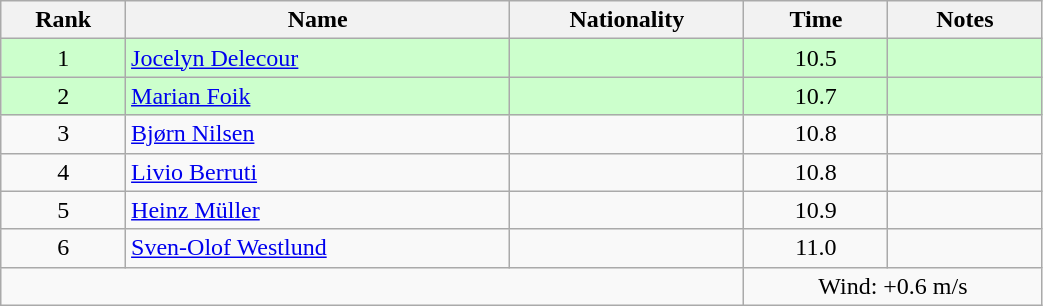<table class="wikitable sortable" style="text-align:center;width: 55%">
<tr>
<th>Rank</th>
<th>Name</th>
<th>Nationality</th>
<th>Time</th>
<th>Notes</th>
</tr>
<tr bgcolor=ccffcc>
<td>1</td>
<td align=left><a href='#'>Jocelyn Delecour</a></td>
<td align=left></td>
<td>10.5</td>
<td></td>
</tr>
<tr bgcolor=ccffcc>
<td>2</td>
<td align=left><a href='#'>Marian Foik</a></td>
<td align=left></td>
<td>10.7</td>
<td></td>
</tr>
<tr>
<td>3</td>
<td align=left><a href='#'>Bjørn Nilsen</a></td>
<td align=left></td>
<td>10.8</td>
<td></td>
</tr>
<tr>
<td>4</td>
<td align=left><a href='#'>Livio Berruti</a></td>
<td align=left></td>
<td>10.8</td>
<td></td>
</tr>
<tr>
<td>5</td>
<td align=left><a href='#'>Heinz Müller</a></td>
<td align=left></td>
<td>10.9</td>
<td></td>
</tr>
<tr>
<td>6</td>
<td align=left><a href='#'>Sven-Olof Westlund</a></td>
<td align=left></td>
<td>11.0</td>
<td></td>
</tr>
<tr>
<td colspan="3"></td>
<td colspan="2">Wind: +0.6 m/s</td>
</tr>
</table>
